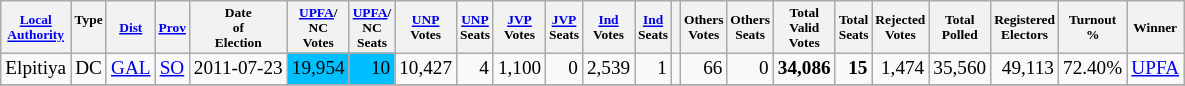<table class="wikitable sortable" border="1" style="text-align:right;font-size:80%">
<tr valign=bottom; style="font-size:70%;">
<th><a href='#'>Local<br>Authority</a><br></th>
<th>Type<br><br></th>
<th><a href='#'>Dist</a><br></th>
<th><a href='#'>Prov</a><br></th>
<th>Date<br>of<br>Election<br></th>
<th><a href='#'>UPFA</a>/<br>NC<br>Votes<br></th>
<th><a href='#'>UPFA</a>/<br>NC<br>Seats<br></th>
<th><a href='#'>UNP</a><br>Votes<br></th>
<th><a href='#'>UNP</a> <br>Seats<br></th>
<th><a href='#'>JVP</a><br>Votes<br></th>
<th><a href='#'>JVP</a><br>Seats<br></th>
<th><a href='#'>Ind</a><br>Votes<br></th>
<th><a href='#'>Ind</a><br>Seats<br></th>
<th></th>
<th>Others<br>Votes<br></th>
<th>Others<br>Seats<br></th>
<th style="font-weight: bold">Total<br>Valid<br>Votes<br></th>
<th>Total<br>Seats<br></th>
<th>Rejected<br>Votes<br></th>
<th>Total<br>Polled<br></th>
<th>Registered<br>Electors<br></th>
<th>Turnout<br>%<br></th>
<th>Winner<br></th>
</tr>
<tr>
<td align=left>Elpitiya</td>
<td align=left>DC</td>
<td align=left><a href='#'>GAL</a></td>
<td align=left><a href='#'>SO</a></td>
<td align=center>2011-07-23</td>
<td BGCOLOR=#00bfff>19,954</td>
<td BGCOLOR=#00bfff>10</td>
<td>10,427</td>
<td>4</td>
<td>1,100</td>
<td>0</td>
<td>2,539</td>
<td>1</td>
<td></td>
<td>66</td>
<td>0</td>
<td><strong>34,086</strong></td>
<td><strong>15</strong></td>
<td>1,474</td>
<td>35,560</td>
<td>49,113</td>
<td>72.40%</td>
<td align=left><a href='#'>UPFA</a></td>
</tr>
<tr>
</tr>
</table>
